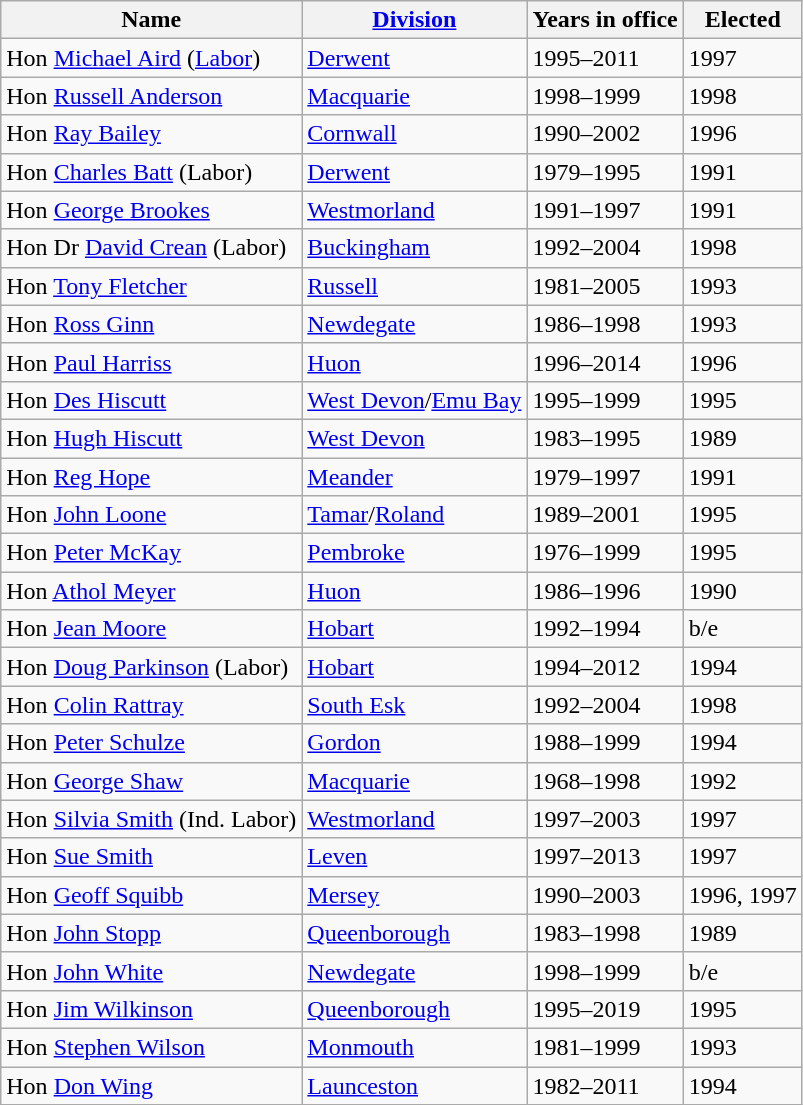<table class="wikitable sortable">
<tr>
<th>Name</th>
<th><a href='#'>Division</a></th>
<th>Years in office</th>
<th>Elected</th>
</tr>
<tr>
<td>Hon <a href='#'>Michael Aird</a> (<a href='#'>Labor</a>)</td>
<td><a href='#'>Derwent</a></td>
<td>1995–2011</td>
<td>1997</td>
</tr>
<tr>
<td>Hon <a href='#'>Russell Anderson</a></td>
<td><a href='#'>Macquarie</a></td>
<td>1998–1999</td>
<td>1998</td>
</tr>
<tr>
<td>Hon <a href='#'>Ray Bailey</a></td>
<td><a href='#'>Cornwall</a></td>
<td>1990–2002</td>
<td>1996</td>
</tr>
<tr>
<td>Hon <a href='#'>Charles Batt</a> (Labor)</td>
<td><a href='#'>Derwent</a></td>
<td>1979–1995</td>
<td>1991</td>
</tr>
<tr>
<td>Hon <a href='#'>George Brookes</a></td>
<td><a href='#'>Westmorland</a></td>
<td>1991–1997</td>
<td>1991</td>
</tr>
<tr>
<td>Hon Dr <a href='#'>David Crean</a> (Labor)</td>
<td><a href='#'>Buckingham</a></td>
<td>1992–2004</td>
<td>1998</td>
</tr>
<tr>
<td>Hon <a href='#'>Tony Fletcher</a></td>
<td><a href='#'>Russell</a></td>
<td>1981–2005</td>
<td>1993</td>
</tr>
<tr>
<td>Hon <a href='#'>Ross Ginn</a></td>
<td><a href='#'>Newdegate</a></td>
<td>1986–1998</td>
<td>1993</td>
</tr>
<tr>
<td>Hon <a href='#'>Paul Harriss</a></td>
<td><a href='#'>Huon</a></td>
<td>1996–2014</td>
<td>1996</td>
</tr>
<tr>
<td>Hon <a href='#'>Des Hiscutt</a></td>
<td><a href='#'>West Devon</a>/<a href='#'>Emu Bay</a></td>
<td>1995–1999</td>
<td>1995</td>
</tr>
<tr>
<td>Hon <a href='#'>Hugh Hiscutt</a></td>
<td><a href='#'>West Devon</a></td>
<td>1983–1995</td>
<td>1989</td>
</tr>
<tr>
<td>Hon <a href='#'>Reg Hope</a></td>
<td><a href='#'>Meander</a></td>
<td>1979–1997</td>
<td>1991</td>
</tr>
<tr>
<td>Hon <a href='#'>John Loone</a></td>
<td><a href='#'>Tamar</a>/<a href='#'>Roland</a></td>
<td>1989–2001</td>
<td>1995</td>
</tr>
<tr>
<td>Hon <a href='#'>Peter McKay</a></td>
<td><a href='#'>Pembroke</a></td>
<td>1976–1999</td>
<td>1995</td>
</tr>
<tr>
<td>Hon <a href='#'>Athol Meyer</a></td>
<td><a href='#'>Huon</a></td>
<td>1986–1996</td>
<td>1990</td>
</tr>
<tr>
<td>Hon <a href='#'>Jean Moore</a></td>
<td><a href='#'>Hobart</a></td>
<td>1992–1994</td>
<td>b/e</td>
</tr>
<tr>
<td>Hon <a href='#'>Doug Parkinson</a> (Labor)</td>
<td><a href='#'>Hobart</a></td>
<td>1994–2012</td>
<td>1994</td>
</tr>
<tr>
<td>Hon <a href='#'>Colin Rattray</a></td>
<td><a href='#'>South Esk</a></td>
<td>1992–2004</td>
<td>1998</td>
</tr>
<tr>
<td>Hon <a href='#'>Peter Schulze</a></td>
<td><a href='#'>Gordon</a></td>
<td>1988–1999</td>
<td>1994</td>
</tr>
<tr>
<td>Hon <a href='#'>George Shaw</a></td>
<td><a href='#'>Macquarie</a></td>
<td>1968–1998</td>
<td>1992</td>
</tr>
<tr>
<td>Hon <a href='#'>Silvia Smith</a> (Ind. Labor)</td>
<td><a href='#'>Westmorland</a></td>
<td>1997–2003</td>
<td>1997</td>
</tr>
<tr>
<td>Hon <a href='#'>Sue Smith</a></td>
<td><a href='#'>Leven</a></td>
<td>1997–2013</td>
<td>1997</td>
</tr>
<tr>
<td>Hon <a href='#'>Geoff Squibb</a></td>
<td><a href='#'>Mersey</a></td>
<td>1990–2003</td>
<td>1996, 1997</td>
</tr>
<tr>
<td>Hon <a href='#'>John Stopp</a></td>
<td><a href='#'>Queenborough</a></td>
<td>1983–1998</td>
<td>1989</td>
</tr>
<tr>
<td>Hon <a href='#'>John White</a></td>
<td><a href='#'>Newdegate</a></td>
<td>1998–1999</td>
<td>b/e</td>
</tr>
<tr>
<td>Hon <a href='#'>Jim Wilkinson</a></td>
<td><a href='#'>Queenborough</a></td>
<td>1995–2019</td>
<td>1995</td>
</tr>
<tr>
<td>Hon <a href='#'>Stephen Wilson</a></td>
<td><a href='#'>Monmouth</a></td>
<td>1981–1999</td>
<td>1993</td>
</tr>
<tr>
<td>Hon <a href='#'>Don Wing</a></td>
<td><a href='#'>Launceston</a></td>
<td>1982–2011</td>
<td>1994</td>
</tr>
</table>
